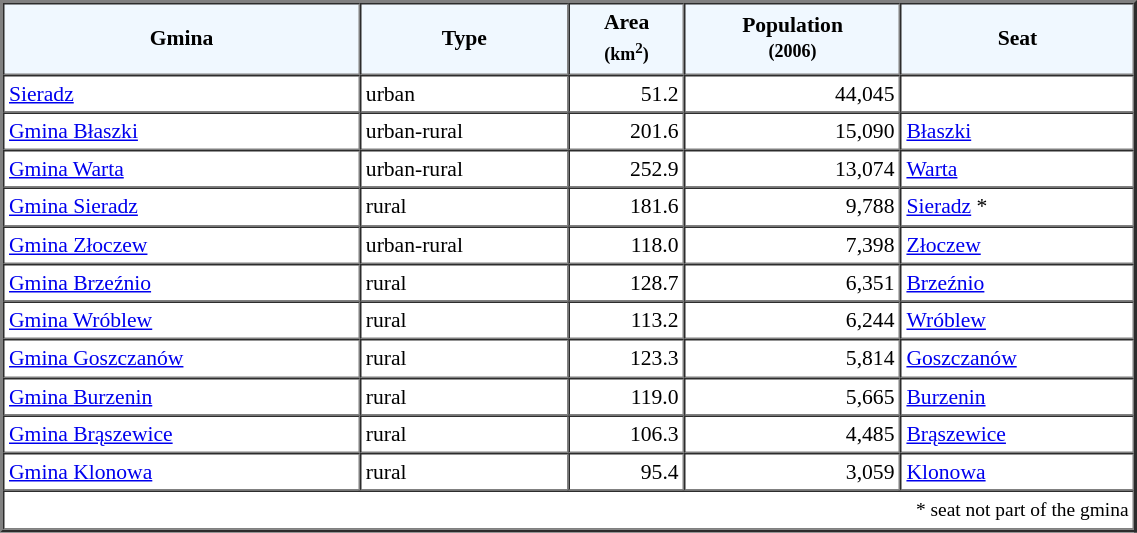<table width="60%" border="2" cellpadding="3" cellspacing="0" style="font-size:90%;line-height:120%;">
<tr bgcolor="F0F8FF">
<td style="text-align:center;"><strong>Gmina</strong></td>
<td style="text-align:center;"><strong>Type</strong></td>
<td style="text-align:center;"><strong>Area<br><small>(km<sup>2</sup>)</small></strong></td>
<td style="text-align:center;"><strong>Population<br><small>(2006)</small></strong></td>
<td style="text-align:center;"><strong>Seat</strong></td>
</tr>
<tr>
<td><a href='#'>Sieradz</a></td>
<td>urban</td>
<td style="text-align:right;">51.2</td>
<td style="text-align:right;">44,045</td>
<td> </td>
</tr>
<tr>
<td><a href='#'>Gmina Błaszki</a></td>
<td>urban-rural</td>
<td style="text-align:right;">201.6</td>
<td style="text-align:right;">15,090</td>
<td><a href='#'>Błaszki</a></td>
</tr>
<tr>
<td><a href='#'>Gmina Warta</a></td>
<td>urban-rural</td>
<td style="text-align:right;">252.9</td>
<td style="text-align:right;">13,074</td>
<td><a href='#'>Warta</a></td>
</tr>
<tr>
<td><a href='#'>Gmina Sieradz</a></td>
<td>rural</td>
<td style="text-align:right;">181.6</td>
<td style="text-align:right;">9,788</td>
<td><a href='#'>Sieradz</a> *</td>
</tr>
<tr>
<td><a href='#'>Gmina Złoczew</a></td>
<td>urban-rural</td>
<td style="text-align:right;">118.0</td>
<td style="text-align:right;">7,398</td>
<td><a href='#'>Złoczew</a></td>
</tr>
<tr>
<td><a href='#'>Gmina Brzeźnio</a></td>
<td>rural</td>
<td style="text-align:right;">128.7</td>
<td style="text-align:right;">6,351</td>
<td><a href='#'>Brzeźnio</a></td>
</tr>
<tr>
<td><a href='#'>Gmina Wróblew</a></td>
<td>rural</td>
<td style="text-align:right;">113.2</td>
<td style="text-align:right;">6,244</td>
<td><a href='#'>Wróblew</a></td>
</tr>
<tr>
<td><a href='#'>Gmina Goszczanów</a></td>
<td>rural</td>
<td style="text-align:right;">123.3</td>
<td style="text-align:right;">5,814</td>
<td><a href='#'>Goszczanów</a></td>
</tr>
<tr>
<td><a href='#'>Gmina Burzenin</a></td>
<td>rural</td>
<td style="text-align:right;">119.0</td>
<td style="text-align:right;">5,665</td>
<td><a href='#'>Burzenin</a></td>
</tr>
<tr>
<td><a href='#'>Gmina Brąszewice</a></td>
<td>rural</td>
<td style="text-align:right;">106.3</td>
<td style="text-align:right;">4,485</td>
<td><a href='#'>Brąszewice</a></td>
</tr>
<tr>
<td><a href='#'>Gmina Klonowa</a></td>
<td>rural</td>
<td style="text-align:right;">95.4</td>
<td style="text-align:right;">3,059</td>
<td><a href='#'>Klonowa</a></td>
</tr>
<tr>
<td colspan=5 style="text-align:right;font-size:90%">* seat not part of the gmina</td>
</tr>
<tr>
</tr>
</table>
